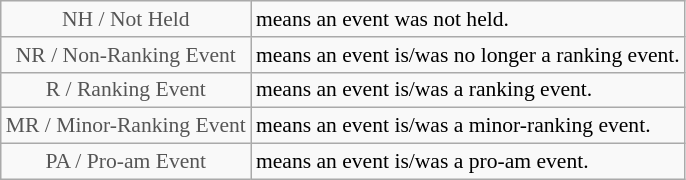<table class="wikitable" style="font-size:90%">
<tr>
<td style="text-align:center; color:#555555;" colspan="4">NH / Not Held</td>
<td>means an event was not held.</td>
</tr>
<tr>
<td style="text-align:center; color:#555555;" colspan="4">NR / Non-Ranking Event</td>
<td>means an event is/was no longer a ranking event.</td>
</tr>
<tr>
<td style="text-align:center; color:#555555;" colspan="4">R / Ranking Event</td>
<td>means an event is/was a ranking event.</td>
</tr>
<tr>
<td style="text-align:center; color:#555555;" colspan="4">MR / Minor-Ranking Event</td>
<td>means an event is/was a minor-ranking event.</td>
</tr>
<tr>
<td style="text-align:center; color:#555555;" colspan="4">PA / Pro-am Event</td>
<td>means an event is/was a pro-am event.</td>
</tr>
</table>
